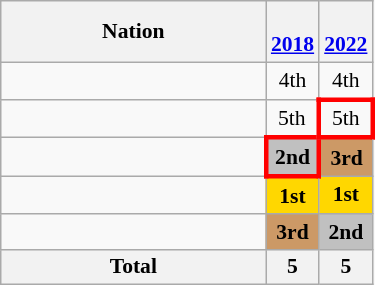<table class="wikitable" style="text-align:center; font-size:90%">
<tr>
<th width=170>Nation</th>
<th><br><a href='#'>2018</a></th>
<th><br><a href='#'>2022</a></th>
</tr>
<tr>
<td align=left></td>
<td>4th</td>
<td>4th</td>
</tr>
<tr>
<td align=left></td>
<td>5th</td>
<td style="border: 3px solid red">5th</td>
</tr>
<tr>
<td align=left></td>
<td style="border: 3px solid red" bgcolor=silver><strong>2nd</strong></td>
<td bgcolor=#cc9966><strong>3rd</strong></td>
</tr>
<tr>
<td align=left></td>
<td bgcolor=gold><strong>1st</strong></td>
<td bgcolor=gold><strong>1st</strong></td>
</tr>
<tr>
<td align=left></td>
<td bgcolor=#cc9966><strong>3rd</strong></td>
<td bgcolor=silver><strong>2nd</strong></td>
</tr>
<tr>
<th>Total</th>
<th>5</th>
<th>5</th>
</tr>
</table>
